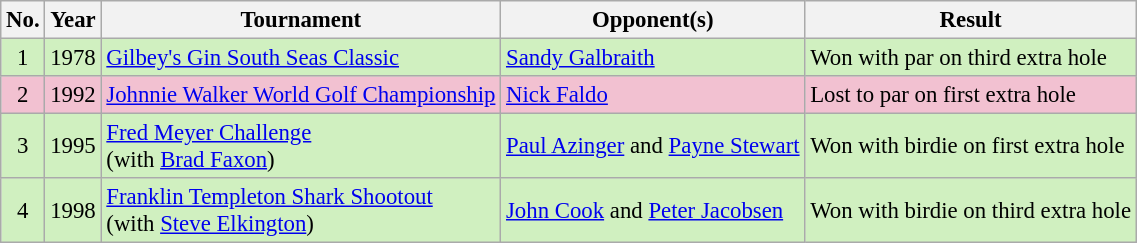<table class="wikitable" style="font-size:95%;">
<tr>
<th>No.</th>
<th>Year</th>
<th>Tournament</th>
<th>Opponent(s)</th>
<th>Result</th>
</tr>
<tr style="background:#D0F0C0;">
<td align=center>1</td>
<td>1978</td>
<td><a href='#'>Gilbey's Gin South Seas Classic</a></td>
<td> <a href='#'>Sandy Galbraith</a></td>
<td>Won with par on third extra hole</td>
</tr>
<tr style="background:#F2C1D1;">
<td align=center>2</td>
<td>1992</td>
<td><a href='#'>Johnnie Walker World Golf Championship</a></td>
<td> <a href='#'>Nick Faldo</a></td>
<td>Lost to par on first extra hole</td>
</tr>
<tr style="background:#D0F0C0;">
<td align=center>3</td>
<td>1995</td>
<td><a href='#'>Fred Meyer Challenge</a><br>(with  <a href='#'>Brad Faxon</a>)</td>
<td> <a href='#'>Paul Azinger</a> and  <a href='#'>Payne Stewart</a></td>
<td>Won with birdie on first extra hole</td>
</tr>
<tr style="background:#D0F0C0;">
<td align=center>4</td>
<td>1998</td>
<td><a href='#'>Franklin Templeton Shark Shootout</a><br>(with  <a href='#'>Steve Elkington</a>)</td>
<td> <a href='#'>John Cook</a> and  <a href='#'>Peter Jacobsen</a></td>
<td>Won with birdie on third extra hole</td>
</tr>
</table>
